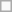<table class=wikitable>
<tr>
<td></td>
</tr>
</table>
